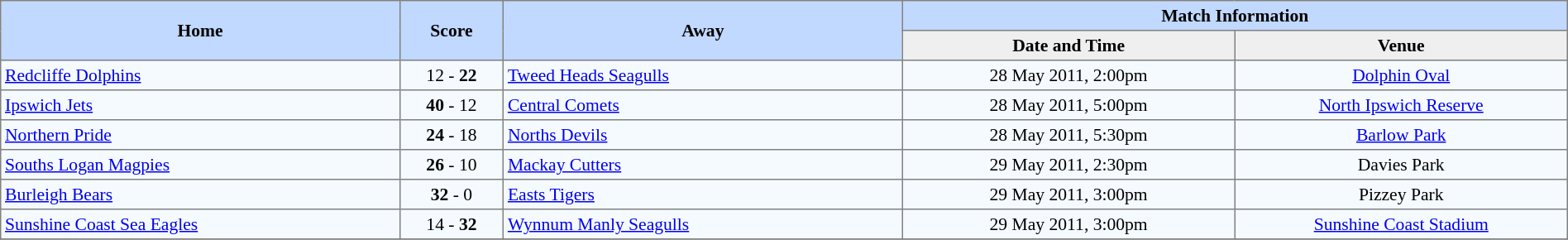<table border=1 style="border-collapse:collapse; font-size:90%; text-align:center;" cellpadding=3 cellspacing=0>
<tr bgcolor=#C1D8FF>
<th rowspan=2 width=12%>Home</th>
<th rowspan=2 width=3%>Score</th>
<th rowspan=2 width=12%>Away</th>
<th colspan=5>Match Information</th>
</tr>
<tr bgcolor=#EFEFEF>
<th width=10%>Date and Time</th>
<th width=10%>Venue</th>
</tr>
<tr bgcolor=#F5FAFF>
<td align=left> <a href='#'>Redcliffe Dolphins</a></td>
<td>12 - <strong>22</strong></td>
<td align=left> <a href='#'>Tweed Heads Seagulls</a></td>
<td>28 May 2011, 2:00pm</td>
<td><a href='#'>Dolphin Oval</a></td>
</tr>
<tr bgcolor=#F5FAFF>
<td align=left> <a href='#'>Ipswich Jets</a></td>
<td><strong>40</strong> - 12</td>
<td align=left> <a href='#'>Central Comets</a></td>
<td>28 May 2011, 5:00pm</td>
<td><a href='#'>North Ipswich Reserve</a></td>
</tr>
<tr bgcolor=#F5FAFF>
<td align=left> <a href='#'>Northern Pride</a></td>
<td><strong>24</strong> - 18</td>
<td align=left> <a href='#'>Norths Devils</a></td>
<td>28 May 2011, 5:30pm</td>
<td><a href='#'>Barlow Park</a></td>
</tr>
<tr bgcolor=#F5FAFF>
<td align=left> <a href='#'>Souths Logan Magpies</a></td>
<td><strong>26</strong> - 10</td>
<td align=left> <a href='#'>Mackay Cutters</a></td>
<td>29 May 2011, 2:30pm</td>
<td>Davies Park</td>
</tr>
<tr bgcolor=#F5FAFF>
<td align=left> <a href='#'>Burleigh Bears</a></td>
<td><strong>32</strong> - 0</td>
<td align=left> <a href='#'>Easts Tigers</a></td>
<td>29 May 2011, 3:00pm</td>
<td>Pizzey Park</td>
</tr>
<tr bgcolor=#F5FAFF>
<td align=left> <a href='#'>Sunshine Coast Sea Eagles</a></td>
<td>14 - <strong>32</strong></td>
<td align=left> <a href='#'>Wynnum Manly Seagulls</a></td>
<td>29 May 2011, 3:00pm</td>
<td><a href='#'>Sunshine Coast Stadium</a></td>
</tr>
<tr>
</tr>
</table>
